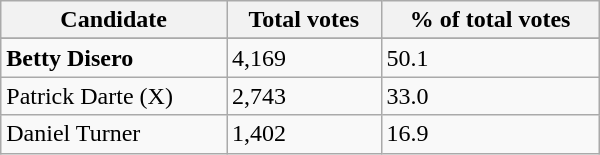<table class="wikitable" width="400">
<tr>
<th align="left">Candidate</th>
<th align="right">Total votes</th>
<th align="right">% of total votes</th>
</tr>
<tr>
</tr>
<tr>
<td><strong>Betty Disero</strong></td>
<td>4,169</td>
<td>50.1</td>
</tr>
<tr>
<td>Patrick Darte (X)</td>
<td>2,743</td>
<td>33.0</td>
</tr>
<tr>
<td>Daniel Turner</td>
<td>1,402</td>
<td>16.9</td>
</tr>
</table>
